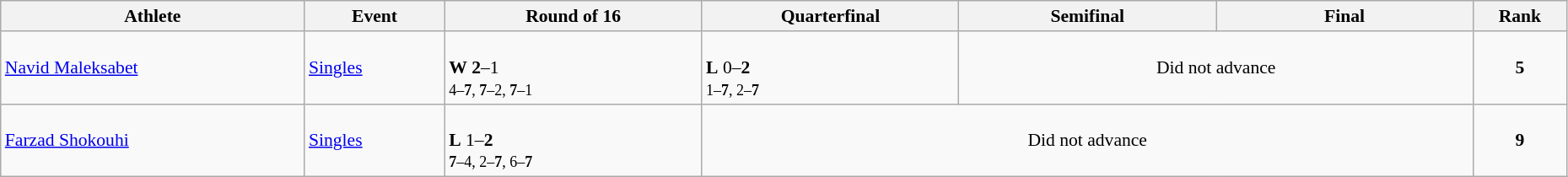<table class="wikitable" width="98%" style="text-align:left; font-size:90%">
<tr>
<th width="13%">Athlete</th>
<th width="6%">Event</th>
<th width="11%">Round of 16</th>
<th width="11%">Quarterfinal</th>
<th width="11%">Semifinal</th>
<th width="11%">Final</th>
<th width="4%">Rank</th>
</tr>
<tr>
<td><a href='#'>Navid Maleksabet</a></td>
<td><a href='#'>Singles</a></td>
<td><br><strong>W</strong> <strong>2</strong>–1<br><small>4–<strong>7</strong>, <strong>7</strong>–2, <strong>7</strong>–1</small></td>
<td><br><strong>L</strong> 0–<strong>2</strong><br><small>1–<strong>7</strong>, 2–<strong>7</strong></small></td>
<td colspan=2 align=center>Did not advance</td>
<td align="center"><strong>5</strong></td>
</tr>
<tr>
<td><a href='#'>Farzad Shokouhi</a></td>
<td><a href='#'>Singles</a></td>
<td><br><strong>L</strong> 1–<strong>2</strong><br><small><strong>7</strong>–4, 2–<strong>7</strong>, 6–<strong>7</strong></small></td>
<td colspan=3 align=center>Did not advance</td>
<td align="center"><strong>9</strong></td>
</tr>
</table>
